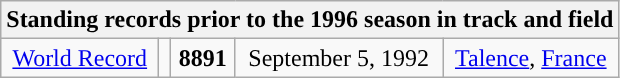<table class="wikitable" style=" text-align:center;">
<tr>
<th colspan="5">Standing records prior to the 1996 season in track and field</th>
</tr>
<tr>
<td><a href='#'>World Record</a></td>
<td></td>
<td><strong>8891</strong></td>
<td>September 5, 1992</td>
<td> <a href='#'>Talence</a>, <a href='#'>France</a></td>
</tr>
</table>
